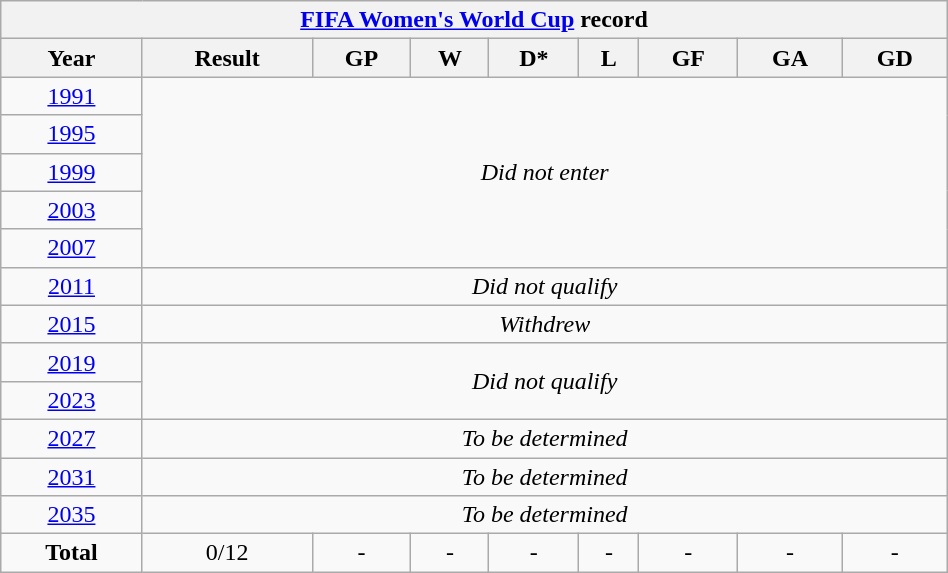<table class="wikitable" style="text-align: center; width:50%;">
<tr>
<th colspan=10><a href='#'>FIFA Women's World Cup</a> record</th>
</tr>
<tr>
<th>Year</th>
<th>Result</th>
<th>GP</th>
<th>W</th>
<th>D*</th>
<th>L</th>
<th>GF</th>
<th>GA</th>
<th>GD</th>
</tr>
<tr>
<td> <a href='#'>1991</a></td>
<td rowspan=5 colspan=8><em>Did not enter</em></td>
</tr>
<tr>
<td> <a href='#'>1995</a></td>
</tr>
<tr>
<td> <a href='#'>1999</a></td>
</tr>
<tr>
<td> <a href='#'>2003</a></td>
</tr>
<tr>
<td> <a href='#'>2007</a></td>
</tr>
<tr>
<td> <a href='#'>2011</a></td>
<td colspan=8><em>Did not qualify</em></td>
</tr>
<tr>
<td> <a href='#'>2015</a></td>
<td colspan=8><em>Withdrew</em></td>
</tr>
<tr>
<td> <a href='#'>2019</a></td>
<td rowspan=2 colspan=8><em>Did not qualify</em></td>
</tr>
<tr>
<td> <a href='#'>2023</a></td>
</tr>
<tr>
<td> <a href='#'>2027</a></td>
<td colspan=8><em>To be determined</em></td>
</tr>
<tr>
<td> <a href='#'>2031</a></td>
<td colspan=8><em>To be determined</em></td>
</tr>
<tr>
<td> <a href='#'>2035</a></td>
<td colspan=8><em>To be determined</em></td>
</tr>
<tr>
<td><strong>Total</strong></td>
<td>0/12</td>
<td>-</td>
<td>-</td>
<td>-</td>
<td>-</td>
<td>-</td>
<td>-</td>
<td>-</td>
</tr>
</table>
